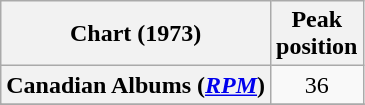<table class="wikitable sortable plainrowheaders" style="text-align:center">
<tr>
<th scope="col">Chart (1973)</th>
<th scope="col">Peak<br>position</th>
</tr>
<tr>
<th scope="row">Canadian Albums (<em><a href='#'>RPM</a></em>)</th>
<td>36</td>
</tr>
<tr>
</tr>
<tr>
</tr>
</table>
